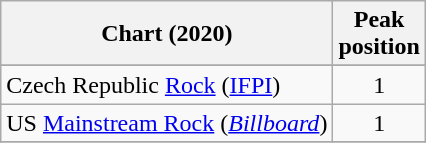<table class="wikitable sortable">
<tr>
<th>Chart (2020)</th>
<th>Peak<br>position</th>
</tr>
<tr>
</tr>
<tr>
<td>Czech Republic <a href='#'>Rock</a> (<a href='#'>IFPI</a>)</td>
<td style="text-align:center">1</td>
</tr>
<tr>
<td>US <a href='#'>Mainstream Rock</a> (<em><a href='#'>Billboard</a></em>)</td>
<td style="text-align:center;">1</td>
</tr>
<tr>
</tr>
</table>
